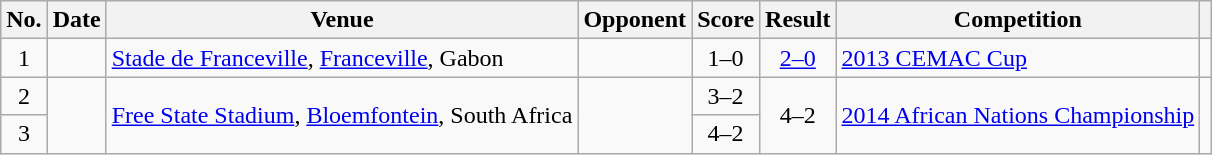<table class="wikitable sortable">
<tr>
<th scope="col">No.</th>
<th scope="col">Date</th>
<th scope="col">Venue</th>
<th scope="col">Opponent</th>
<th scope="col">Score</th>
<th scope="col">Result</th>
<th scope="col">Competition</th>
<th scope="col" class="unsortable"></th>
</tr>
<tr>
<td style="text-align:center">1</td>
<td></td>
<td><a href='#'>Stade de Franceville</a>, <a href='#'>Franceville</a>, Gabon</td>
<td></td>
<td style="text-align:center">1–0</td>
<td style="text-align:center"><a href='#'>2–0</a></td>
<td><a href='#'>2013 CEMAC Cup</a></td>
<td></td>
</tr>
<tr>
<td style="text-align:center">2</td>
<td rowspan="2"></td>
<td rowspan="2"><a href='#'>Free State Stadium</a>, <a href='#'>Bloemfontein</a>, South Africa</td>
<td rowspan="2"></td>
<td style="text-align:center">3–2</td>
<td rowspan="2" style="text-align:center">4–2</td>
<td rowspan="2"><a href='#'>2014 African Nations Championship</a></td>
<td rowspan="2"></td>
</tr>
<tr>
<td style="text-align:center">3</td>
<td style="text-align:center">4–2</td>
</tr>
</table>
